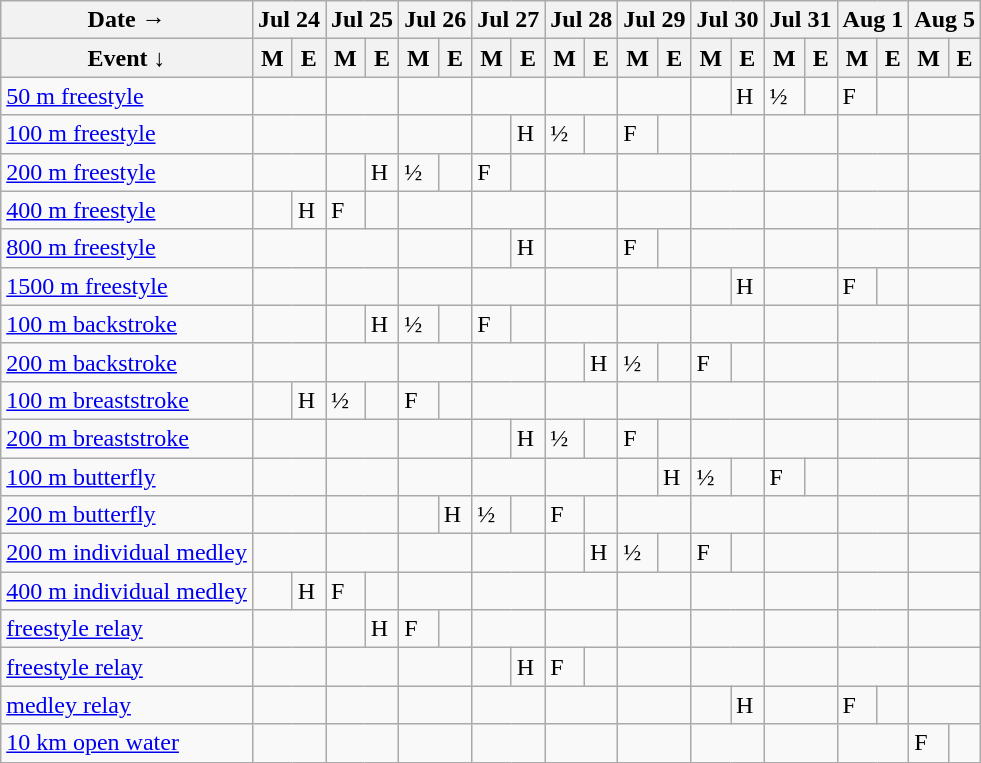<table class="wikitable olympic-schedule swimming">
<tr>
<th>Date →</th>
<th colspan="2">Jul 24</th>
<th colspan="2">Jul 25</th>
<th colspan="2">Jul 26</th>
<th colspan="2">Jul 27</th>
<th colspan="2">Jul 28</th>
<th colspan="2">Jul 29</th>
<th colspan="2">Jul 30</th>
<th colspan="2">Jul 31</th>
<th colspan="2">Aug 1</th>
<th colspan="2">Aug 5</th>
</tr>
<tr>
<th>Event ↓</th>
<th>M</th>
<th>E</th>
<th>M</th>
<th>E</th>
<th>M</th>
<th>E</th>
<th>M</th>
<th>E</th>
<th>M</th>
<th>E</th>
<th>M</th>
<th>E</th>
<th>M</th>
<th>E</th>
<th>M</th>
<th>E</th>
<th>M</th>
<th>E</th>
<th>M</th>
<th>E</th>
</tr>
<tr>
<td class="event"><a href='#'>50 m freestyle</a></td>
<td colspan="2"></td>
<td colspan="2"></td>
<td colspan="2"></td>
<td colspan="2"></td>
<td colspan="2"></td>
<td colspan="2"></td>
<td></td>
<td class="heats">H</td>
<td class="semifinals">½</td>
<td></td>
<td class="final">F</td>
<td></td>
<td colspan="2"></td>
</tr>
<tr>
<td class="event"><a href='#'>100 m freestyle</a></td>
<td colspan="2"></td>
<td colspan="2"></td>
<td colspan="2"></td>
<td></td>
<td class="heats">H</td>
<td class="semifinals">½</td>
<td></td>
<td class="final">F</td>
<td></td>
<td colspan="2"></td>
<td colspan="2"></td>
<td colspan="2"></td>
<td colspan="2"></td>
</tr>
<tr>
<td class="event"><a href='#'>200 m freestyle</a></td>
<td colspan="2"></td>
<td></td>
<td class="heats">H</td>
<td class="semifinals">½</td>
<td></td>
<td class="final">F</td>
<td></td>
<td colspan="2"></td>
<td colspan="2"></td>
<td colspan="2"></td>
<td colspan="2"></td>
<td colspan="2"></td>
<td colspan="2"></td>
</tr>
<tr>
<td class="event"><a href='#'>400 m freestyle</a></td>
<td></td>
<td class="heats">H</td>
<td class="final">F</td>
<td></td>
<td colspan="2"></td>
<td colspan="2"></td>
<td colspan="2"></td>
<td colspan="2"></td>
<td colspan="2"></td>
<td colspan="2"></td>
<td colspan="2"></td>
<td colspan="2"></td>
</tr>
<tr>
<td class="event"><a href='#'>800 m freestyle</a></td>
<td colspan="2"></td>
<td colspan="2"></td>
<td colspan="2"></td>
<td></td>
<td class="heats">H</td>
<td colspan="2"></td>
<td class="final">F</td>
<td></td>
<td colspan="2"></td>
<td colspan="2"></td>
<td colspan="2"></td>
<td colspan="2"></td>
</tr>
<tr>
<td class="event"><a href='#'>1500 m freestyle</a></td>
<td colspan="2"></td>
<td colspan="2"></td>
<td colspan="2"></td>
<td colspan="2"></td>
<td colspan="2"></td>
<td colspan="2"></td>
<td></td>
<td class="heats">H</td>
<td colspan="2"></td>
<td class="final">F</td>
<td></td>
<td colspan="2"></td>
</tr>
<tr>
<td class="event"><a href='#'>100 m backstroke</a></td>
<td colspan="2"></td>
<td></td>
<td class="heats">H</td>
<td class="semifinals">½</td>
<td></td>
<td class="final">F</td>
<td></td>
<td colspan="2"></td>
<td colspan="2"></td>
<td colspan="2"></td>
<td colspan="2"></td>
<td colspan="2"></td>
<td colspan="2"></td>
</tr>
<tr>
<td class="event"><a href='#'>200 m backstroke</a></td>
<td colspan="2"></td>
<td colspan="2"></td>
<td colspan="2"></td>
<td colspan="2"></td>
<td></td>
<td class="heats">H</td>
<td class="semifinals">½</td>
<td></td>
<td class="final">F</td>
<td></td>
<td colspan="2"></td>
<td colspan="2"></td>
<td colspan="2"></td>
</tr>
<tr>
<td class="event"><a href='#'>100 m breaststroke</a></td>
<td></td>
<td class="heats">H</td>
<td class="semifinals">½</td>
<td></td>
<td class="final">F</td>
<td></td>
<td colspan="2"></td>
<td colspan="2"></td>
<td colspan="2"></td>
<td colspan="2"></td>
<td colspan="2"></td>
<td colspan="2"></td>
<td colspan="2"></td>
</tr>
<tr>
<td class="event"><a href='#'>200 m breaststroke</a></td>
<td colspan="2"></td>
<td colspan="2"></td>
<td colspan="2"></td>
<td></td>
<td class="heats">H</td>
<td class="semifinals">½</td>
<td></td>
<td class="final">F</td>
<td></td>
<td colspan="2"></td>
<td colspan="2"></td>
<td colspan="2"></td>
<td colspan="2"></td>
</tr>
<tr>
<td class="event"><a href='#'>100 m butterfly</a></td>
<td colspan="2"></td>
<td colspan="2"></td>
<td colspan="2"></td>
<td colspan="2"></td>
<td colspan="2"></td>
<td></td>
<td class="heats">H</td>
<td class="semifinals">½</td>
<td></td>
<td class="final">F</td>
<td></td>
<td colspan="2"></td>
<td colspan="2"></td>
</tr>
<tr>
<td class="event"><a href='#'>200 m butterfly</a></td>
<td colspan="2"></td>
<td colspan="2"></td>
<td></td>
<td class="heats">H</td>
<td class="semifinals">½</td>
<td></td>
<td class="final">F</td>
<td></td>
<td colspan="2"></td>
<td colspan="2"></td>
<td colspan="2"></td>
<td colspan="2"></td>
<td colspan="2"></td>
</tr>
<tr>
<td class="event"><a href='#'>200 m individual medley</a></td>
<td colspan="2"></td>
<td colspan="2"></td>
<td colspan="2"></td>
<td colspan="2"></td>
<td></td>
<td class="heats">H</td>
<td class="semifinals">½</td>
<td></td>
<td class="final">F</td>
<td></td>
<td colspan="2"></td>
<td colspan="2"></td>
<td colspan="2"></td>
</tr>
<tr>
<td class="event"><a href='#'>400 m individual medley</a></td>
<td></td>
<td class="heats">H</td>
<td class="final">F</td>
<td></td>
<td colspan="2"></td>
<td colspan="2"></td>
<td colspan="2"></td>
<td colspan="2"></td>
<td colspan="2"></td>
<td colspan="2"></td>
<td colspan="2"></td>
<td colspan="2"></td>
</tr>
<tr>
<td class="event"><a href='#'> freestyle relay</a></td>
<td colspan="2"></td>
<td></td>
<td class="heats">H</td>
<td class="final">F</td>
<td></td>
<td colspan="2"></td>
<td colspan="2"></td>
<td colspan="2"></td>
<td colspan="2"></td>
<td colspan="2"></td>
<td colspan="2"></td>
<td colspan="2"></td>
</tr>
<tr>
<td class="event"><a href='#'> freestyle relay</a></td>
<td colspan="2"></td>
<td colspan="2"></td>
<td colspan="2"></td>
<td></td>
<td class="heats">H</td>
<td class="final">F</td>
<td></td>
<td colspan="2"></td>
<td colspan="2"></td>
<td colspan="2"></td>
<td colspan="2"></td>
<td colspan="2"></td>
</tr>
<tr>
<td class="event"><a href='#'> medley relay</a></td>
<td colspan="2"></td>
<td colspan="2"></td>
<td colspan="2"></td>
<td colspan="2"></td>
<td colspan="2"></td>
<td colspan="2"></td>
<td></td>
<td class="heats">H</td>
<td colspan="2"></td>
<td class="final">F</td>
<td></td>
<td colspan="2"></td>
</tr>
<tr>
<td class="event"><a href='#'>10 km open water</a></td>
<td colspan="2"></td>
<td colspan="2"></td>
<td colspan="2"></td>
<td colspan="2"></td>
<td colspan="2"></td>
<td colspan="2"></td>
<td colspan="2"></td>
<td colspan="2"></td>
<td colspan="2"></td>
<td class="final">F</td>
<td></td>
</tr>
</table>
